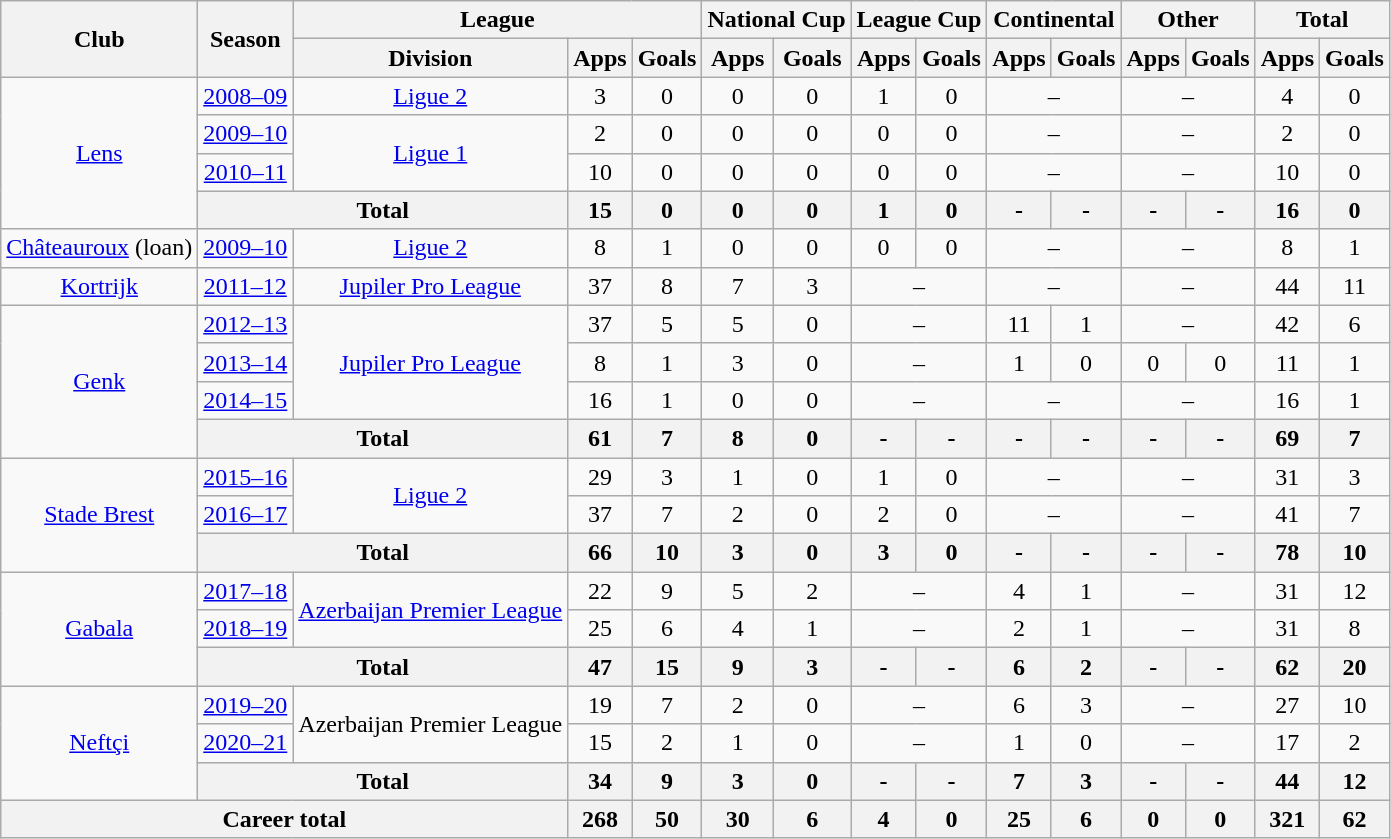<table class="wikitable" style="text-align: center;">
<tr>
<th rowspan="2">Club</th>
<th rowspan="2">Season</th>
<th colspan="3">League</th>
<th colspan="2">National Cup</th>
<th colspan="2">League Cup</th>
<th colspan="2">Continental</th>
<th colspan="2">Other</th>
<th colspan="2">Total</th>
</tr>
<tr>
<th>Division</th>
<th>Apps</th>
<th>Goals</th>
<th>Apps</th>
<th>Goals</th>
<th>Apps</th>
<th>Goals</th>
<th>Apps</th>
<th>Goals</th>
<th>Apps</th>
<th>Goals</th>
<th>Apps</th>
<th>Goals</th>
</tr>
<tr>
<td rowspan="4" valign="center"><a href='#'>Lens</a></td>
<td><a href='#'>2008–09</a></td>
<td><a href='#'>Ligue 2</a></td>
<td>3</td>
<td>0</td>
<td>0</td>
<td>0</td>
<td>1</td>
<td>0</td>
<td colspan="2">–</td>
<td colspan="2">–</td>
<td>4</td>
<td>0</td>
</tr>
<tr>
<td><a href='#'>2009–10</a></td>
<td rowspan="2" valign="center"><a href='#'>Ligue 1</a></td>
<td>2</td>
<td>0</td>
<td>0</td>
<td>0</td>
<td>0</td>
<td>0</td>
<td colspan="2">–</td>
<td colspan="2">–</td>
<td>2</td>
<td>0</td>
</tr>
<tr>
<td><a href='#'>2010–11</a></td>
<td>10</td>
<td>0</td>
<td>0</td>
<td>0</td>
<td>0</td>
<td>0</td>
<td colspan="2">–</td>
<td colspan="2">–</td>
<td>10</td>
<td>0</td>
</tr>
<tr>
<th colspan="2">Total</th>
<th>15</th>
<th>0</th>
<th>0</th>
<th>0</th>
<th>1</th>
<th>0</th>
<th>-</th>
<th>-</th>
<th>-</th>
<th>-</th>
<th>16</th>
<th>0</th>
</tr>
<tr>
<td valign="center"><a href='#'>Châteauroux</a> (loan)</td>
<td><a href='#'>2009–10</a></td>
<td><a href='#'>Ligue 2</a></td>
<td>8</td>
<td>1</td>
<td>0</td>
<td>0</td>
<td>0</td>
<td>0</td>
<td colspan="2">–</td>
<td colspan="2">–</td>
<td>8</td>
<td>1</td>
</tr>
<tr>
<td valign="center"><a href='#'>Kortrijk</a></td>
<td><a href='#'>2011–12</a></td>
<td><a href='#'>Jupiler Pro League</a></td>
<td>37</td>
<td>8</td>
<td>7</td>
<td>3</td>
<td colspan="2">–</td>
<td colspan="2">–</td>
<td colspan="2">–</td>
<td>44</td>
<td>11</td>
</tr>
<tr>
<td rowspan="4" valign="center"><a href='#'>Genk</a></td>
<td><a href='#'>2012–13</a></td>
<td rowspan="3" valign="center"><a href='#'>Jupiler Pro League</a></td>
<td>37</td>
<td>5</td>
<td>5</td>
<td>0</td>
<td colspan="2">–</td>
<td>11</td>
<td>1</td>
<td colspan="2">–</td>
<td>42</td>
<td>6</td>
</tr>
<tr>
<td><a href='#'>2013–14</a></td>
<td>8</td>
<td>1</td>
<td>3</td>
<td>0</td>
<td colspan="2">–</td>
<td>1</td>
<td>0</td>
<td>0</td>
<td>0</td>
<td>11</td>
<td>1</td>
</tr>
<tr>
<td><a href='#'>2014–15</a></td>
<td>16</td>
<td>1</td>
<td>0</td>
<td>0</td>
<td colspan="2">–</td>
<td colspan="2">–</td>
<td colspan="2">–</td>
<td>16</td>
<td>1</td>
</tr>
<tr>
<th colspan="2">Total</th>
<th>61</th>
<th>7</th>
<th>8</th>
<th>0</th>
<th>-</th>
<th>-</th>
<th>-</th>
<th>-</th>
<th>-</th>
<th>-</th>
<th>69</th>
<th>7</th>
</tr>
<tr>
<td rowspan="3" valign="center"><a href='#'>Stade Brest</a></td>
<td><a href='#'>2015–16</a></td>
<td rowspan="2" valign="center"><a href='#'>Ligue 2</a></td>
<td>29</td>
<td>3</td>
<td>1</td>
<td>0</td>
<td>1</td>
<td>0</td>
<td colspan="2">–</td>
<td colspan="2">–</td>
<td>31</td>
<td>3</td>
</tr>
<tr>
<td><a href='#'>2016–17</a></td>
<td>37</td>
<td>7</td>
<td>2</td>
<td>0</td>
<td>2</td>
<td>0</td>
<td colspan="2">–</td>
<td colspan="2">–</td>
<td>41</td>
<td>7</td>
</tr>
<tr>
<th colspan="2">Total</th>
<th>66</th>
<th>10</th>
<th>3</th>
<th>0</th>
<th>3</th>
<th>0</th>
<th>-</th>
<th>-</th>
<th>-</th>
<th>-</th>
<th>78</th>
<th>10</th>
</tr>
<tr>
<td rowspan="3" valign="center"><a href='#'>Gabala</a></td>
<td><a href='#'>2017–18</a></td>
<td rowspan="2" valign="center"><a href='#'>Azerbaijan Premier League</a></td>
<td>22</td>
<td>9</td>
<td>5</td>
<td>2</td>
<td colspan="2">–</td>
<td>4</td>
<td>1</td>
<td colspan="2">–</td>
<td>31</td>
<td>12</td>
</tr>
<tr>
<td><a href='#'>2018–19</a></td>
<td>25</td>
<td>6</td>
<td>4</td>
<td>1</td>
<td colspan="2">–</td>
<td>2</td>
<td>1</td>
<td colspan="2">–</td>
<td>31</td>
<td>8</td>
</tr>
<tr>
<th colspan="2">Total</th>
<th>47</th>
<th>15</th>
<th>9</th>
<th>3</th>
<th>-</th>
<th>-</th>
<th>6</th>
<th>2</th>
<th>-</th>
<th>-</th>
<th>62</th>
<th>20</th>
</tr>
<tr>
<td rowspan="3" valign="center"><a href='#'>Neftçi</a></td>
<td><a href='#'>2019–20</a></td>
<td rowspan="2" valign="center">Azerbaijan Premier League</td>
<td>19</td>
<td>7</td>
<td>2</td>
<td>0</td>
<td colspan="2">–</td>
<td>6</td>
<td>3</td>
<td colspan="2">–</td>
<td>27</td>
<td>10</td>
</tr>
<tr>
<td><a href='#'>2020–21</a></td>
<td>15</td>
<td>2</td>
<td>1</td>
<td>0</td>
<td colspan="2">–</td>
<td>1</td>
<td>0</td>
<td colspan="2">–</td>
<td>17</td>
<td>2</td>
</tr>
<tr>
<th colspan="2">Total</th>
<th>34</th>
<th>9</th>
<th>3</th>
<th>0</th>
<th>-</th>
<th>-</th>
<th>7</th>
<th>3</th>
<th>-</th>
<th>-</th>
<th>44</th>
<th>12</th>
</tr>
<tr>
<th colspan="3">Career total</th>
<th>268</th>
<th>50</th>
<th>30</th>
<th>6</th>
<th>4</th>
<th>0</th>
<th>25</th>
<th>6</th>
<th>0</th>
<th>0</th>
<th>321</th>
<th>62</th>
</tr>
</table>
